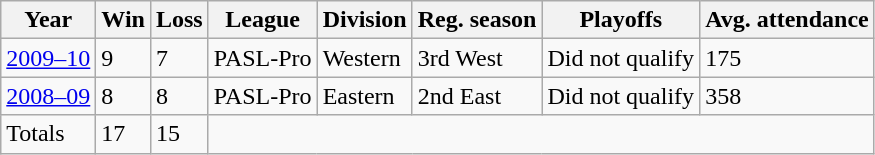<table class="wikitable">
<tr>
<th>Year</th>
<th>Win</th>
<th>Loss</th>
<th>League</th>
<th>Division</th>
<th>Reg. season</th>
<th>Playoffs</th>
<th>Avg. attendance</th>
</tr>
<tr>
<td><a href='#'>2009–10</a></td>
<td>9</td>
<td>7</td>
<td>PASL-Pro</td>
<td>Western</td>
<td>3rd West</td>
<td>Did not qualify</td>
<td>175</td>
</tr>
<tr>
<td><a href='#'>2008–09</a></td>
<td>8</td>
<td>8</td>
<td>PASL-Pro</td>
<td>Eastern</td>
<td>2nd East</td>
<td>Did not qualify</td>
<td>358</td>
</tr>
<tr>
<td>Totals</td>
<td>17</td>
<td>15</td>
</tr>
</table>
